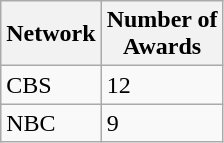<table class="wikitable">
<tr>
<th>Network</th>
<th>Number of<br>Awards</th>
</tr>
<tr>
<td>CBS</td>
<td>12</td>
</tr>
<tr>
<td>NBC</td>
<td>9</td>
</tr>
</table>
